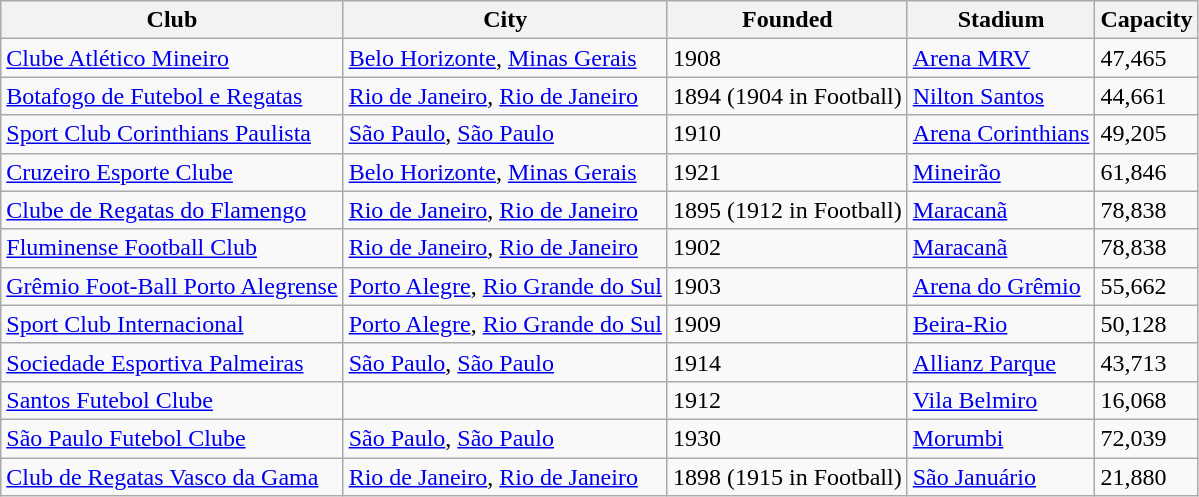<table class="wikitable sortable">
<tr>
<th>Club</th>
<th>City</th>
<th>Founded</th>
<th>Stadium</th>
<th>Capacity</th>
</tr>
<tr>
<td><a href='#'>Clube Atlético Mineiro</a></td>
<td><a href='#'>Belo Horizonte</a>, <a href='#'>Minas Gerais</a></td>
<td>1908</td>
<td><a href='#'>Arena MRV</a></td>
<td>47,465</td>
</tr>
<tr>
<td><a href='#'>Botafogo de Futebol e Regatas</a></td>
<td><a href='#'>Rio de Janeiro</a>, <a href='#'>Rio de Janeiro</a></td>
<td>1894 (1904 in Football)</td>
<td><a href='#'>Nilton Santos</a></td>
<td>44,661</td>
</tr>
<tr>
<td><a href='#'>Sport Club Corinthians Paulista</a></td>
<td><a href='#'>São Paulo</a>, <a href='#'>São Paulo</a></td>
<td>1910</td>
<td><a href='#'>Arena Corinthians</a></td>
<td>49,205</td>
</tr>
<tr>
<td><a href='#'>Cruzeiro Esporte Clube</a></td>
<td><a href='#'>Belo Horizonte</a>, <a href='#'>Minas Gerais</a></td>
<td>1921</td>
<td><a href='#'>Mineirão</a></td>
<td>61,846</td>
</tr>
<tr>
<td><a href='#'>Clube de Regatas do Flamengo</a></td>
<td><a href='#'>Rio de Janeiro</a>, <a href='#'>Rio de Janeiro</a></td>
<td>1895 (1912 in Football)</td>
<td><a href='#'>Maracanã</a></td>
<td>78,838</td>
</tr>
<tr>
<td><a href='#'>Fluminense Football Club</a></td>
<td><a href='#'>Rio de Janeiro</a>, <a href='#'>Rio de Janeiro</a></td>
<td>1902</td>
<td><a href='#'>Maracanã</a></td>
<td>78,838</td>
</tr>
<tr>
<td><a href='#'>Grêmio Foot-Ball Porto Alegrense</a></td>
<td><a href='#'>Porto Alegre</a>, <a href='#'>Rio Grande do Sul</a></td>
<td>1903</td>
<td><a href='#'>Arena do Grêmio</a></td>
<td>55,662</td>
</tr>
<tr>
<td><a href='#'>Sport Club Internacional</a></td>
<td><a href='#'>Porto Alegre</a>, <a href='#'>Rio Grande do Sul</a></td>
<td>1909</td>
<td><a href='#'>Beira-Rio</a></td>
<td>50,128</td>
</tr>
<tr>
<td><a href='#'>Sociedade Esportiva Palmeiras</a></td>
<td><a href='#'>São Paulo</a>, <a href='#'>São Paulo</a></td>
<td>1914</td>
<td><a href='#'>Allianz Parque</a></td>
<td>43,713</td>
</tr>
<tr>
<td><a href='#'>Santos Futebol Clube</a></td>
<td></td>
<td>1912</td>
<td><a href='#'>Vila Belmiro</a></td>
<td>16,068</td>
</tr>
<tr>
<td><a href='#'>São Paulo Futebol Clube</a></td>
<td><a href='#'>São Paulo</a>, <a href='#'>São Paulo</a></td>
<td>1930</td>
<td><a href='#'>Morumbi</a></td>
<td>72,039</td>
</tr>
<tr>
<td><a href='#'>Club de Regatas Vasco da Gama</a></td>
<td><a href='#'>Rio de Janeiro</a>, <a href='#'>Rio de Janeiro</a></td>
<td>1898 (1915 in Football)</td>
<td><a href='#'>São Januário</a></td>
<td>21,880</td>
</tr>
</table>
